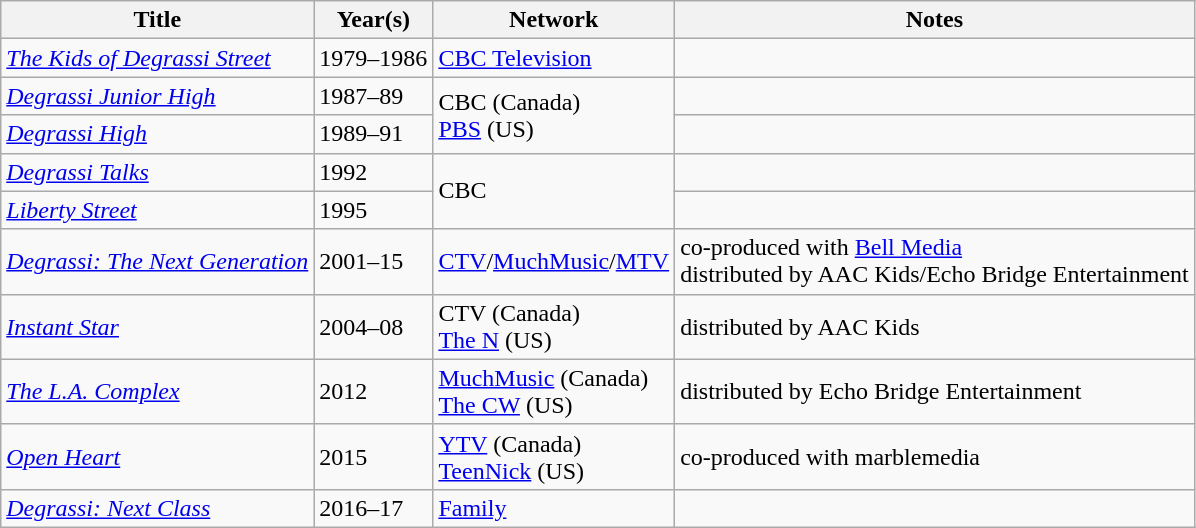<table class="wikitable sortable">
<tr>
<th>Title</th>
<th>Year(s)</th>
<th>Network</th>
<th>Notes</th>
</tr>
<tr>
<td><em><a href='#'>The Kids of Degrassi Street</a></em></td>
<td>1979–1986</td>
<td><a href='#'>CBC Television</a></td>
<td></td>
</tr>
<tr>
<td><em><a href='#'>Degrassi Junior High</a></em></td>
<td>1987–89</td>
<td rowspan=2>CBC (Canada)<br><a href='#'>PBS</a> (US)</td>
<td></td>
</tr>
<tr>
<td><em><a href='#'>Degrassi High</a></em></td>
<td>1989–91</td>
<td></td>
</tr>
<tr>
<td><em><a href='#'>Degrassi Talks</a></em></td>
<td>1992</td>
<td rowspan=2>CBC</td>
<td></td>
</tr>
<tr>
<td><em><a href='#'>Liberty Street</a></em></td>
<td>1995</td>
<td></td>
</tr>
<tr>
<td><em><a href='#'>Degrassi: The Next Generation</a></em></td>
<td>2001–15</td>
<td><a href='#'>CTV</a>/<a href='#'>MuchMusic</a>/<a href='#'>MTV</a></td>
<td>co-produced with <a href='#'>Bell Media</a><br>distributed by AAC Kids/Echo Bridge Entertainment</td>
</tr>
<tr>
<td><em><a href='#'>Instant Star</a></em></td>
<td>2004–08</td>
<td>CTV (Canada)<br><a href='#'>The N</a> (US)</td>
<td>distributed by AAC Kids</td>
</tr>
<tr>
<td><em><a href='#'>The L.A. Complex</a></em></td>
<td>2012</td>
<td><a href='#'>MuchMusic</a> (Canada)<br><a href='#'>The CW</a> (US)</td>
<td>distributed by Echo Bridge Entertainment</td>
</tr>
<tr>
<td><em><a href='#'>Open Heart</a></em></td>
<td>2015</td>
<td><a href='#'>YTV</a> (Canada)<br><a href='#'>TeenNick</a> (US)</td>
<td>co-produced with marblemedia</td>
</tr>
<tr>
<td><em><a href='#'>Degrassi: Next Class</a></em></td>
<td>2016–17</td>
<td><a href='#'>Family</a></td>
<td></td>
</tr>
</table>
